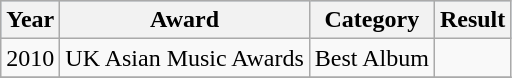<table class="wikitable sortable">
<tr style="background:#b0c4de; text-align:center;">
<th>Year</th>
<th>Award</th>
<th>Category</th>
<th>Result</th>
</tr>
<tr>
<td rowspan="1">2010</td>
<td>UK Asian Music Awards</td>
<td>Best Album</td>
<td></td>
</tr>
<tr>
</tr>
</table>
